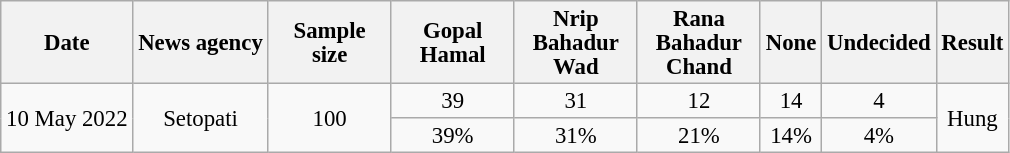<table class="wikitable sortable" style="text-align:center;font-size:95%;line-height:16px">
<tr>
<th>Date</th>
<th>News agency</th>
<th style="width:75px;">Sample size</th>
<th style="width:75px;">Gopal Hamal</th>
<th style="width:75px;">Nrip Bahadur Wad</th>
<th style="width:75px;">Rana Bahadur Chand</th>
<th>None</th>
<th>Undecided</th>
<th>Result</th>
</tr>
<tr>
<td rowspan="2">10 May 2022</td>
<td rowspan="2">Setopati</td>
<td rowspan="2">100</td>
<td>39</td>
<td>31</td>
<td>12</td>
<td>14</td>
<td>4</td>
<td rowspan="2">Hung</td>
</tr>
<tr>
<td>39%</td>
<td>31%</td>
<td>21%</td>
<td>14%</td>
<td>4%</td>
</tr>
</table>
